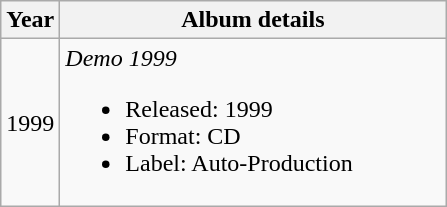<table class="wikitable">
<tr>
<th>Year</th>
<th style="width:250px;">Album details</th>
</tr>
<tr>
<td>1999</td>
<td><em>Demo 1999</em><br><ul><li>Released: 1999</li><li>Format: CD</li><li>Label: Auto-Production</li></ul></td>
</tr>
</table>
